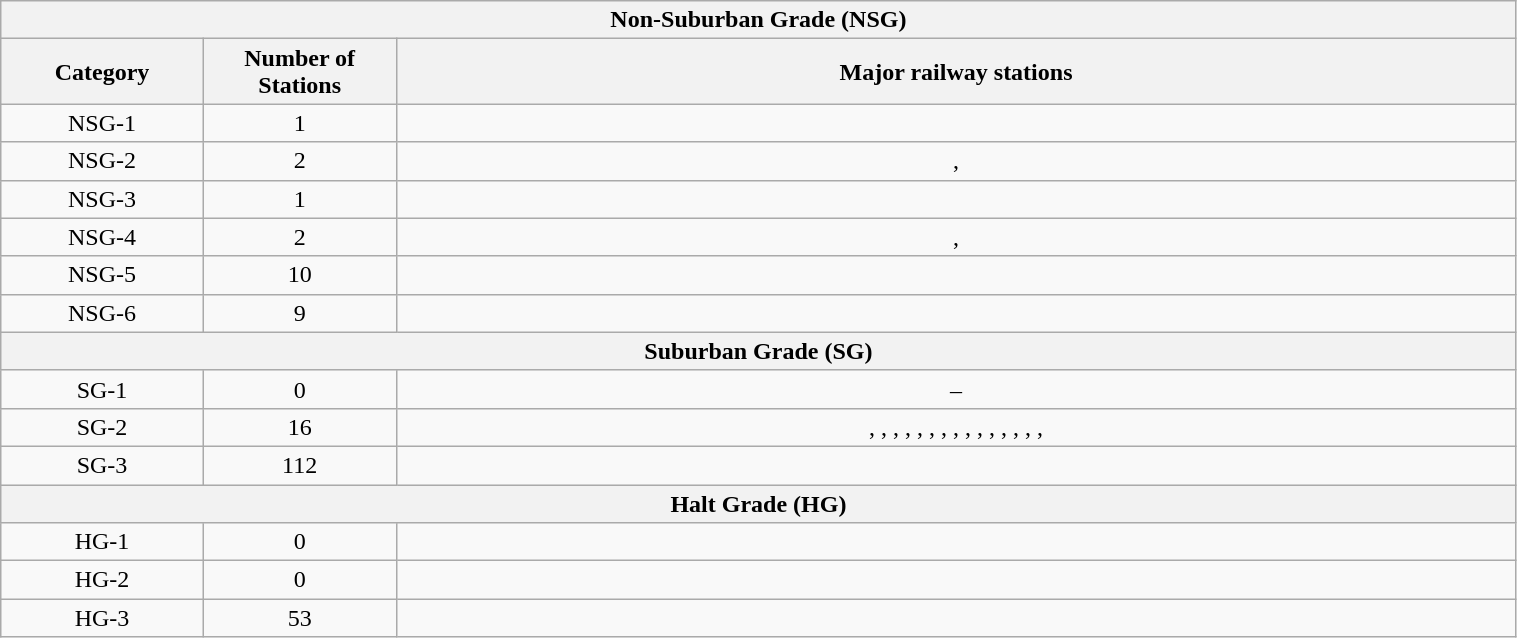<table class="wikitable" style="text-align:center; width:80%;">
<tr>
<th colspan="3"><strong>Non-Suburban Grade (NSG)</strong></th>
</tr>
<tr>
<th style="width:1%;">Category</th>
<th style="width:1%;">Number of Stations</th>
<th style="width:10%;">Major railway stations</th>
</tr>
<tr>
<td>NSG-1</td>
<td>1</td>
<td></td>
</tr>
<tr>
<td>NSG-2</td>
<td>2</td>
<td>, </td>
</tr>
<tr>
<td>NSG-3</td>
<td>1</td>
<td></td>
</tr>
<tr>
<td>NSG-4</td>
<td>2</td>
<td>, </td>
</tr>
<tr>
<td>NSG-5</td>
<td>10</td>
<td></td>
</tr>
<tr>
<td>NSG-6</td>
<td>9</td>
<td></td>
</tr>
<tr>
<th colspan="3"><strong>Suburban Grade (SG)</strong></th>
</tr>
<tr>
<td>SG-1</td>
<td>0</td>
<td>–</td>
</tr>
<tr>
<td>SG-2</td>
<td>16</td>
<td>, , , , , , , , , , , , , , , </td>
</tr>
<tr>
<td>SG-3</td>
<td>112</td>
<td></td>
</tr>
<tr>
<th colspan="3"><strong>Halt Grade (HG)</strong></th>
</tr>
<tr>
<td>HG-1</td>
<td>0</td>
<td></td>
</tr>
<tr>
<td>HG-2</td>
<td>0</td>
<td></td>
</tr>
<tr>
<td>HG-3</td>
<td>53</td>
<td></td>
</tr>
</table>
